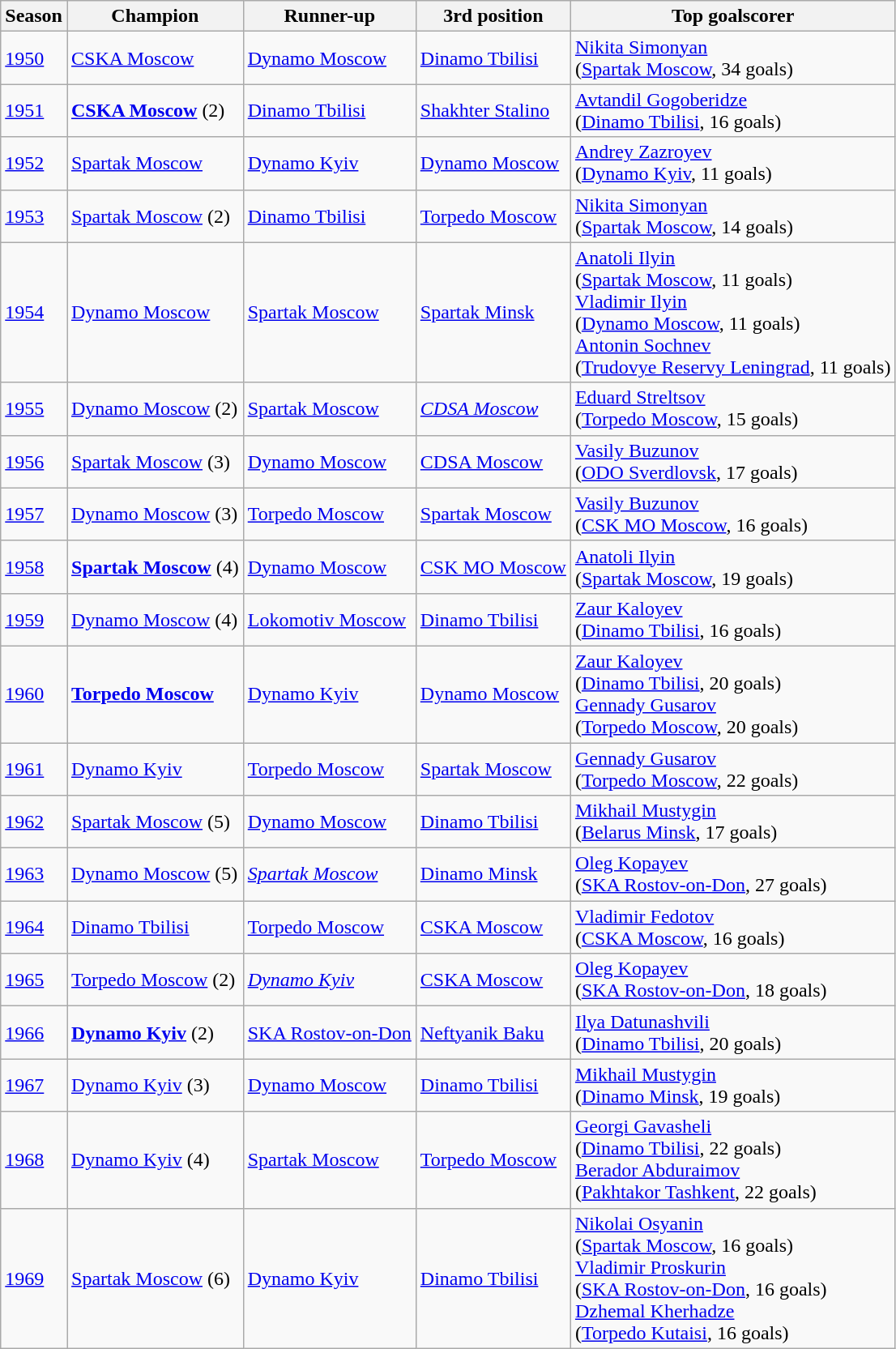<table class="sortable plainrowheaders wikitable">
<tr>
<th>Season</th>
<th>Champion</th>
<th>Runner-up</th>
<th>3rd position</th>
<th>Top goalscorer</th>
</tr>
<tr>
<td><a href='#'>1950</a></td>
<td><a href='#'>CSKA Moscow</a></td>
<td><a href='#'>Dynamo Moscow</a></td>
<td><a href='#'>Dinamo Tbilisi</a></td>
<td><a href='#'>Nikita Simonyan</a><br>(<a href='#'>Spartak Moscow</a>, 34 goals)</td>
</tr>
<tr>
<td><a href='#'>1951</a></td>
<td><strong><a href='#'>CSKA Moscow</a></strong> (2)</td>
<td><a href='#'>Dinamo Tbilisi</a></td>
<td><a href='#'>Shakhter Stalino</a></td>
<td><a href='#'>Avtandil Gogoberidze</a><br>(<a href='#'>Dinamo Tbilisi</a>, 16 goals)</td>
</tr>
<tr>
<td><a href='#'>1952</a></td>
<td><a href='#'>Spartak Moscow</a></td>
<td><a href='#'>Dynamo Kyiv</a></td>
<td><a href='#'>Dynamo Moscow</a></td>
<td><a href='#'>Andrey Zazroyev</a><br>(<a href='#'>Dynamo Kyiv</a>, 11 goals)</td>
</tr>
<tr>
<td><a href='#'>1953</a></td>
<td><a href='#'>Spartak Moscow</a> (2)</td>
<td><a href='#'>Dinamo Tbilisi</a></td>
<td><a href='#'>Torpedo Moscow</a></td>
<td><a href='#'>Nikita Simonyan</a><br>(<a href='#'>Spartak Moscow</a>, 14 goals)</td>
</tr>
<tr>
<td><a href='#'>1954</a></td>
<td><a href='#'>Dynamo Moscow</a></td>
<td><a href='#'>Spartak Moscow</a></td>
<td><a href='#'>Spartak Minsk</a></td>
<td><a href='#'>Anatoli Ilyin</a><br>(<a href='#'>Spartak Moscow</a>, 11 goals)<br><a href='#'>Vladimir Ilyin</a><br>(<a href='#'>Dynamo Moscow</a>, 11 goals)<br><a href='#'>Antonin Sochnev</a><br>(<a href='#'>Trudovye Reservy Leningrad</a>, 11 goals)</td>
</tr>
<tr>
<td><a href='#'>1955</a></td>
<td><a href='#'>Dynamo Moscow</a> (2)</td>
<td><a href='#'>Spartak Moscow</a></td>
<td><em><a href='#'>CDSA Moscow</a></em></td>
<td><a href='#'>Eduard Streltsov</a><br>(<a href='#'>Torpedo Moscow</a>, 15 goals)</td>
</tr>
<tr>
<td><a href='#'>1956</a></td>
<td><a href='#'>Spartak Moscow</a> (3)</td>
<td><a href='#'>Dynamo Moscow</a></td>
<td><a href='#'>CDSA Moscow</a></td>
<td><a href='#'>Vasily Buzunov</a><br>(<a href='#'>ODO Sverdlovsk</a>, 17 goals)</td>
</tr>
<tr>
<td><a href='#'>1957</a></td>
<td><a href='#'>Dynamo Moscow</a> (3)</td>
<td><a href='#'>Torpedo Moscow</a></td>
<td><a href='#'>Spartak Moscow</a></td>
<td><a href='#'>Vasily Buzunov</a><br>(<a href='#'>CSK MO Moscow</a>, 16 goals)</td>
</tr>
<tr>
<td><a href='#'>1958</a></td>
<td><strong><a href='#'>Spartak Moscow</a></strong> (4)</td>
<td><a href='#'>Dynamo Moscow</a></td>
<td><a href='#'>CSK MO Moscow</a></td>
<td><a href='#'>Anatoli Ilyin</a><br>(<a href='#'>Spartak Moscow</a>, 19 goals)</td>
</tr>
<tr>
<td><a href='#'>1959</a></td>
<td><a href='#'>Dynamo Moscow</a> (4)</td>
<td><a href='#'>Lokomotiv Moscow</a></td>
<td><a href='#'>Dinamo Tbilisi</a></td>
<td><a href='#'>Zaur Kaloyev</a><br>(<a href='#'>Dinamo Tbilisi</a>, 16 goals)</td>
</tr>
<tr>
<td><a href='#'>1960</a></td>
<td><strong><a href='#'>Torpedo Moscow</a></strong></td>
<td><a href='#'>Dynamo Kyiv</a></td>
<td><a href='#'>Dynamo Moscow</a></td>
<td><a href='#'>Zaur Kaloyev</a><br>(<a href='#'>Dinamo Tbilisi</a>, 20 goals)<br><a href='#'>Gennady Gusarov</a><br>(<a href='#'>Torpedo Moscow</a>, 20 goals)</td>
</tr>
<tr>
<td><a href='#'>1961</a></td>
<td><a href='#'>Dynamo Kyiv</a></td>
<td><a href='#'>Torpedo Moscow</a></td>
<td><a href='#'>Spartak Moscow</a></td>
<td><a href='#'>Gennady Gusarov</a><br>(<a href='#'>Torpedo Moscow</a>, 22 goals)</td>
</tr>
<tr>
<td><a href='#'>1962</a></td>
<td><a href='#'>Spartak Moscow</a> (5)</td>
<td><a href='#'>Dynamo Moscow</a></td>
<td><a href='#'>Dinamo Tbilisi</a></td>
<td><a href='#'>Mikhail Mustygin</a><br>(<a href='#'>Belarus Minsk</a>, 17 goals)</td>
</tr>
<tr>
<td><a href='#'>1963</a></td>
<td><a href='#'>Dynamo Moscow</a> (5)</td>
<td><em><a href='#'>Spartak Moscow</a></em></td>
<td><a href='#'>Dinamo Minsk</a></td>
<td><a href='#'>Oleg Kopayev</a><br>(<a href='#'>SKA Rostov-on-Don</a>, 27 goals)</td>
</tr>
<tr>
<td><a href='#'>1964</a></td>
<td><a href='#'>Dinamo Tbilisi</a></td>
<td><a href='#'>Torpedo Moscow</a></td>
<td><a href='#'>CSKA Moscow</a></td>
<td><a href='#'>Vladimir Fedotov</a><br>(<a href='#'>CSKA Moscow</a>, 16 goals)</td>
</tr>
<tr>
<td><a href='#'>1965</a></td>
<td><a href='#'>Torpedo Moscow</a> (2)</td>
<td><em><a href='#'>Dynamo Kyiv</a></em></td>
<td><a href='#'>CSKA Moscow</a></td>
<td><a href='#'>Oleg Kopayev</a><br>(<a href='#'>SKA Rostov-on-Don</a>, 18 goals)</td>
</tr>
<tr>
<td><a href='#'>1966</a></td>
<td><strong><a href='#'>Dynamo Kyiv</a></strong> (2)</td>
<td><a href='#'>SKA Rostov-on-Don</a></td>
<td><a href='#'>Neftyanik Baku</a></td>
<td><a href='#'>Ilya Datunashvili</a><br>(<a href='#'>Dinamo Tbilisi</a>, 20 goals)</td>
</tr>
<tr>
<td><a href='#'>1967</a></td>
<td><a href='#'>Dynamo Kyiv</a> (3)</td>
<td><a href='#'>Dynamo Moscow</a></td>
<td><a href='#'>Dinamo Tbilisi</a></td>
<td><a href='#'>Mikhail Mustygin</a><br>(<a href='#'>Dinamo Minsk</a>, 19 goals)</td>
</tr>
<tr>
<td><a href='#'>1968</a></td>
<td><a href='#'>Dynamo Kyiv</a> (4)</td>
<td><a href='#'>Spartak Moscow</a></td>
<td><a href='#'>Torpedo Moscow</a></td>
<td><a href='#'>Georgi Gavasheli</a><br>(<a href='#'>Dinamo Tbilisi</a>, 22 goals)<br><a href='#'>Berador Abduraimov</a><br>(<a href='#'>Pakhtakor Tashkent</a>, 22 goals)</td>
</tr>
<tr>
<td><a href='#'>1969</a></td>
<td><a href='#'>Spartak Moscow</a> (6)</td>
<td><a href='#'>Dynamo Kyiv</a></td>
<td><a href='#'>Dinamo Tbilisi</a></td>
<td><a href='#'>Nikolai Osyanin</a><br>(<a href='#'>Spartak Moscow</a>, 16 goals)<br><a href='#'>Vladimir Proskurin</a><br>(<a href='#'>SKA Rostov-on-Don</a>, 16 goals)<br><a href='#'>Dzhemal Kherhadze</a><br>(<a href='#'>Torpedo Kutaisi</a>, 16 goals)</td>
</tr>
</table>
